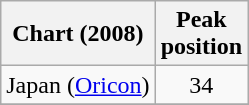<table class="wikitable">
<tr>
<th align="left">Chart (2008)</th>
<th align="left">Peak<br>position</th>
</tr>
<tr>
<td align="left">Japan (<a href='#'>Oricon</a>)</td>
<td align="center">34</td>
</tr>
<tr>
</tr>
</table>
